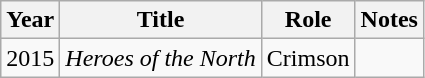<table class="wikitable">
<tr>
<th>Year</th>
<th>Title</th>
<th>Role</th>
<th>Notes</th>
</tr>
<tr>
<td>2015</td>
<td><em>Heroes of the North</em></td>
<td>Crimson</td>
<td></td>
</tr>
</table>
